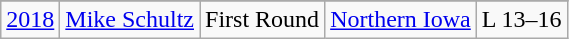<table class="wikitable" style="text-align:center">
<tr>
</tr>
<tr>
<td><a href='#'>2018</a></td>
<td><a href='#'>Mike Schultz</a></td>
<td>First Round</td>
<td><a href='#'>Northern Iowa</a></td>
<td>L 13–16</td>
</tr>
</table>
